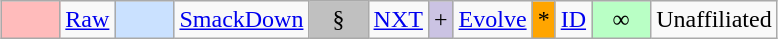<table class="wikitable" style="margin: auto">
<tr>
<td style="background:#FBB; width:2em" align=center></td>
<td><a href='#'>Raw</a></td>
<td style="background:#CAE1FF; width:2em" align=center></td>
<td><a href='#'>SmackDown</a></td>
<td style="background:silver; width:2em" align=center>§</td>
<td><a href='#'>NXT</a></td>
<td style="background:#CBC3E3;" width:2em" align=center>+</td>
<td><a href='#'>Evolve</a></td>
<td style="background:#FFA500;" width:2em" align=center>*</td>
<td><a href='#'>ID</a></td>
<td style="background:#B9FFC5; width:2em" align=center>∞</td>
<td>Unaffiliated</td>
</tr>
</table>
